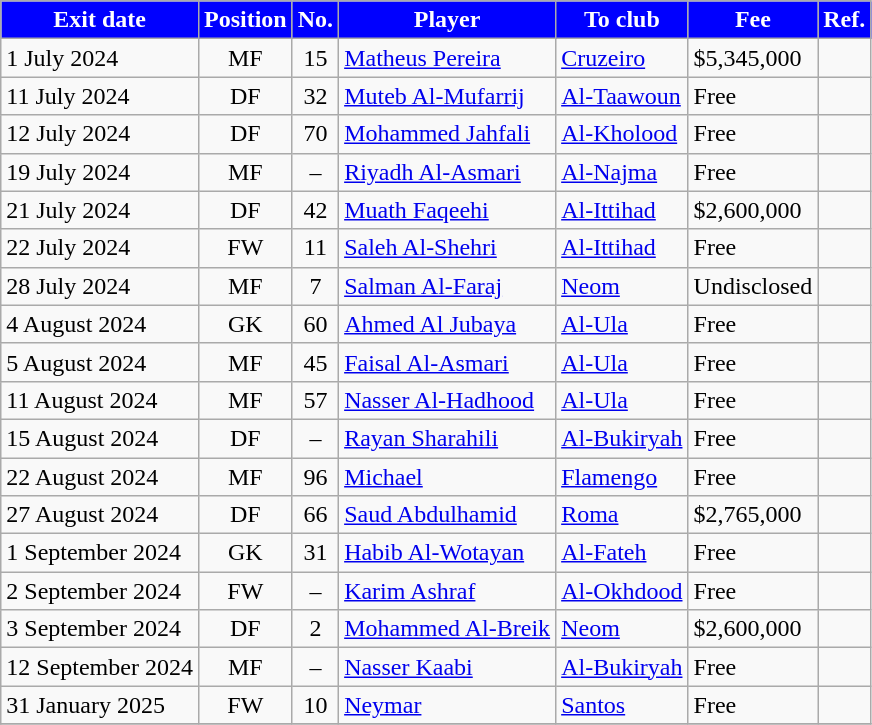<table class="wikitable sortable">
<tr>
<th style="background:blue; color:white;"><strong>Exit date</strong></th>
<th style="background:blue; color:white;"><strong>Position</strong></th>
<th style="background:blue; color:white;"><strong>No.</strong></th>
<th style="background:blue; color:white;"><strong>Player</strong></th>
<th style="background:blue; color:white;"><strong>To club</strong></th>
<th style="background:blue; color:white;"><strong>Fee</strong></th>
<th style="background:blue; color:white;"><strong>Ref.</strong></th>
</tr>
<tr>
<td>1 July 2024</td>
<td style="text-align:center;">MF</td>
<td style="text-align:center;">15</td>
<td style="text-align:left;"> <a href='#'>Matheus Pereira</a></td>
<td style="text-align:left;"> <a href='#'>Cruzeiro</a></td>
<td>$5,345,000</td>
<td></td>
</tr>
<tr>
<td>11 July 2024</td>
<td style="text-align:center;">DF</td>
<td style="text-align:center;">32</td>
<td style="text-align:left;"> <a href='#'>Muteb Al-Mufarrij</a></td>
<td style="text-align:left;"> <a href='#'>Al-Taawoun</a></td>
<td>Free</td>
<td></td>
</tr>
<tr>
<td>12 July 2024</td>
<td style="text-align:center;">DF</td>
<td style="text-align:center;">70</td>
<td style="text-align:left;"> <a href='#'>Mohammed Jahfali</a></td>
<td style="text-align:left;"> <a href='#'>Al-Kholood</a></td>
<td>Free</td>
<td></td>
</tr>
<tr>
<td>19 July 2024</td>
<td style="text-align:center;">MF</td>
<td style="text-align:center;">–</td>
<td style="text-align:left;"> <a href='#'>Riyadh Al-Asmari</a></td>
<td style="text-align:left;"> <a href='#'>Al-Najma</a></td>
<td>Free</td>
<td></td>
</tr>
<tr>
<td>21 July 2024</td>
<td style="text-align:center;">DF</td>
<td style="text-align:center;">42</td>
<td style="text-align:left;"> <a href='#'>Muath Faqeehi</a></td>
<td style="text-align:left;"> <a href='#'>Al-Ittihad</a></td>
<td>$2,600,000</td>
<td></td>
</tr>
<tr>
<td>22 July 2024</td>
<td style="text-align:center;">FW</td>
<td style="text-align:center;">11</td>
<td style="text-align:left;"> <a href='#'>Saleh Al-Shehri</a></td>
<td style="text-align:left;"> <a href='#'>Al-Ittihad</a></td>
<td>Free</td>
<td></td>
</tr>
<tr>
<td>28 July 2024</td>
<td style="text-align:center;">MF</td>
<td style="text-align:center;">7</td>
<td style="text-align:left;"> <a href='#'>Salman Al-Faraj</a></td>
<td style="text-align:left;"> <a href='#'>Neom</a></td>
<td>Undisclosed</td>
<td></td>
</tr>
<tr>
<td>4 August 2024</td>
<td style="text-align:center;">GK</td>
<td style="text-align:center;">60</td>
<td style="text-align:left;"> <a href='#'>Ahmed Al Jubaya</a></td>
<td style="text-align:left;"> <a href='#'>Al-Ula</a></td>
<td>Free</td>
<td></td>
</tr>
<tr>
<td>5 August 2024</td>
<td style="text-align:center;">MF</td>
<td style="text-align:center;">45</td>
<td style="text-align:left;"> <a href='#'>Faisal Al-Asmari</a></td>
<td style="text-align:left;"> <a href='#'>Al-Ula</a></td>
<td>Free</td>
<td></td>
</tr>
<tr>
<td>11 August 2024</td>
<td style="text-align:center;">MF</td>
<td style="text-align:center;">57</td>
<td style="text-align:left;"> <a href='#'>Nasser Al-Hadhood</a></td>
<td style="text-align:left;"> <a href='#'>Al-Ula</a></td>
<td>Free</td>
<td></td>
</tr>
<tr>
<td>15 August 2024</td>
<td style="text-align:center;">DF</td>
<td style="text-align:center;">–</td>
<td style="text-align:left;"> <a href='#'>Rayan Sharahili</a></td>
<td style="text-align:left;"> <a href='#'>Al-Bukiryah</a></td>
<td>Free</td>
<td></td>
</tr>
<tr>
<td>22 August 2024</td>
<td style="text-align:center;">MF</td>
<td style="text-align:center;">96</td>
<td style="text-align:left;"> <a href='#'>Michael</a></td>
<td style="text-align:left;"> <a href='#'>Flamengo</a></td>
<td>Free</td>
<td></td>
</tr>
<tr>
<td>27 August 2024</td>
<td style="text-align:center;">DF</td>
<td style="text-align:center;">66</td>
<td style="text-align:left;"> <a href='#'>Saud Abdulhamid</a></td>
<td style="text-align:left;"> <a href='#'>Roma</a></td>
<td>$2,765,000</td>
<td></td>
</tr>
<tr>
<td>1 September 2024</td>
<td style="text-align:center;">GK</td>
<td style="text-align:center;">31</td>
<td style="text-align:left;"> <a href='#'>Habib Al-Wotayan</a></td>
<td style="text-align:left;"> <a href='#'>Al-Fateh</a></td>
<td>Free</td>
<td></td>
</tr>
<tr>
<td>2 September 2024</td>
<td style="text-align:center;">FW</td>
<td style="text-align:center;">–</td>
<td style="text-align:left;"> <a href='#'>Karim Ashraf</a></td>
<td style="text-align:left;"> <a href='#'>Al-Okhdood</a></td>
<td>Free</td>
<td></td>
</tr>
<tr>
<td>3 September 2024</td>
<td style="text-align:center;">DF</td>
<td style="text-align:center;">2</td>
<td style="text-align:left;"> <a href='#'>Mohammed Al-Breik</a></td>
<td style="text-align:left;"> <a href='#'>Neom</a></td>
<td>$2,600,000</td>
<td></td>
</tr>
<tr>
<td>12 September 2024</td>
<td style="text-align:center;">MF</td>
<td style="text-align:center;">–</td>
<td style="text-align:left;"> <a href='#'>Nasser Kaabi</a></td>
<td style="text-align:left;"> <a href='#'>Al-Bukiryah</a></td>
<td>Free</td>
<td></td>
</tr>
<tr>
<td>31 January 2025</td>
<td style="text-align:center;">FW</td>
<td style="text-align:center;">10</td>
<td style="text-align:left;"> <a href='#'>Neymar</a></td>
<td style="text-align:left;"> <a href='#'>Santos</a></td>
<td>Free</td>
<td></td>
</tr>
<tr>
</tr>
</table>
